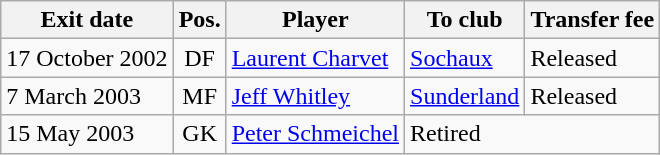<table class="wikitable">
<tr>
<th>Exit date</th>
<th>Pos.</th>
<th>Player</th>
<th>To club</th>
<th>Transfer fee</th>
</tr>
<tr>
<td>17 October 2002</td>
<td style="text-align:center;">DF</td>
<td> <a href='#'>Laurent Charvet</a></td>
<td> <a href='#'>Sochaux</a></td>
<td>Released</td>
</tr>
<tr>
<td>7 March 2003</td>
<td style="text-align:center;">MF</td>
<td> <a href='#'>Jeff Whitley</a></td>
<td> <a href='#'>Sunderland</a></td>
<td>Released</td>
</tr>
<tr>
<td>15 May 2003</td>
<td style="text-align:center;">GK</td>
<td> <a href='#'>Peter Schmeichel</a></td>
<td colspan="2">Retired</td>
</tr>
</table>
